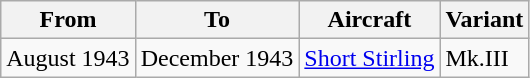<table class="wikitable">
<tr>
<th>From</th>
<th>To</th>
<th>Aircraft</th>
<th>Variant</th>
</tr>
<tr>
<td>August 1943</td>
<td>December 1943</td>
<td><a href='#'>Short Stirling</a></td>
<td>Mk.III</td>
</tr>
</table>
